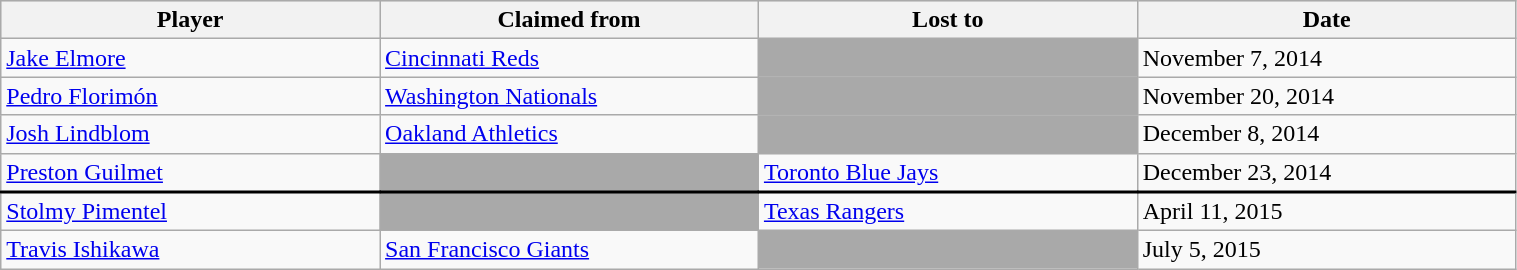<table class="wikitable" style="width:80%;">
<tr style="text-align:center; background:#ddd;">
<th style="width:25%;">Player</th>
<th style="width:25%;">Claimed from</th>
<th style="width:25%;">Lost to</th>
<th style="width:25%;">Date</th>
</tr>
<tr>
<td><a href='#'>Jake Elmore</a></td>
<td><a href='#'>Cincinnati Reds</a></td>
<td style="background:darkgray;"></td>
<td>November 7, 2014</td>
</tr>
<tr>
<td><a href='#'>Pedro Florimón</a></td>
<td><a href='#'>Washington Nationals</a></td>
<td style="background:darkgray;"></td>
<td>November 20, 2014</td>
</tr>
<tr>
<td><a href='#'>Josh Lindblom</a></td>
<td><a href='#'>Oakland Athletics</a></td>
<td style="background:darkgray;"></td>
<td>December 8, 2014</td>
</tr>
<tr>
<td><a href='#'>Preston Guilmet</a></td>
<td style="background:darkgray;"></td>
<td><a href='#'>Toronto Blue Jays</a></td>
<td>December 23, 2014</td>
</tr>
<tr style="border-top:2px solid #000000;">
<td><a href='#'>Stolmy Pimentel</a></td>
<td style="background:darkgray;"></td>
<td><a href='#'>Texas Rangers</a></td>
<td>April 11, 2015</td>
</tr>
<tr>
<td><a href='#'>Travis Ishikawa</a></td>
<td><a href='#'>San Francisco Giants</a></td>
<td style="background:darkgrey;"></td>
<td>July 5, 2015</td>
</tr>
</table>
